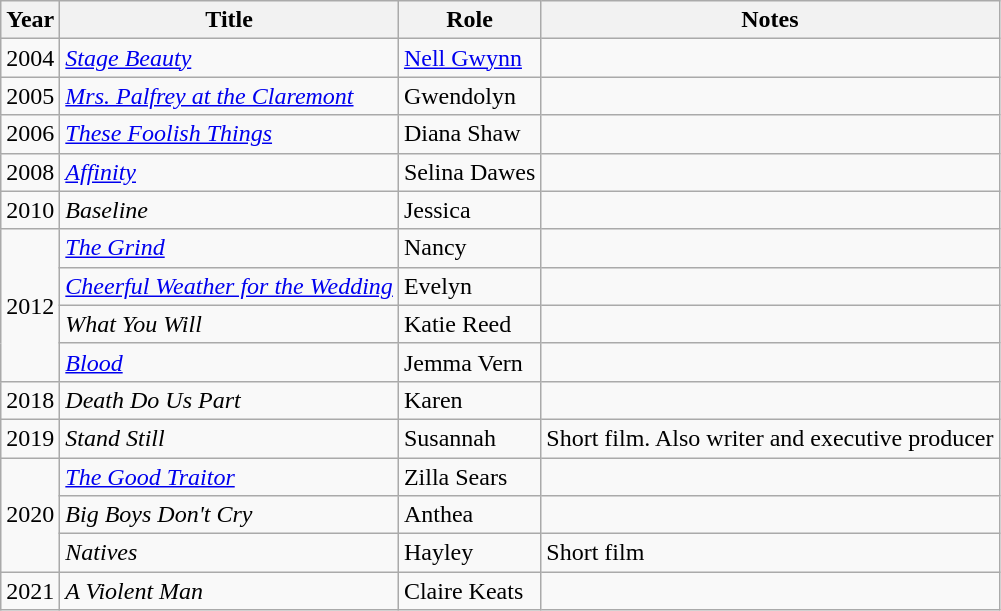<table class="wikitable">
<tr>
<th>Year</th>
<th>Title</th>
<th>Role</th>
<th>Notes</th>
</tr>
<tr>
<td>2004</td>
<td><em><a href='#'>Stage Beauty</a></em></td>
<td><a href='#'>Nell Gwynn</a></td>
<td></td>
</tr>
<tr>
<td>2005</td>
<td><em><a href='#'>Mrs. Palfrey at the Claremont</a></em></td>
<td>Gwendolyn</td>
<td></td>
</tr>
<tr>
<td>2006</td>
<td><em><a href='#'>These Foolish Things</a></em></td>
<td>Diana Shaw</td>
<td></td>
</tr>
<tr>
<td>2008</td>
<td><em><a href='#'>Affinity</a></em></td>
<td>Selina Dawes</td>
<td></td>
</tr>
<tr>
<td>2010</td>
<td><em>Baseline</em></td>
<td>Jessica</td>
<td></td>
</tr>
<tr>
<td rowspan="4">2012</td>
<td><em><a href='#'>The Grind</a></em></td>
<td>Nancy</td>
<td></td>
</tr>
<tr>
<td><em><a href='#'>Cheerful Weather for the Wedding</a></em></td>
<td>Evelyn</td>
<td></td>
</tr>
<tr>
<td><em>What You Will</em></td>
<td>Katie Reed</td>
<td></td>
</tr>
<tr>
<td><em><a href='#'>Blood</a></em></td>
<td>Jemma Vern</td>
<td></td>
</tr>
<tr>
<td>2018</td>
<td><em>Death Do Us Part</em></td>
<td>Karen</td>
<td></td>
</tr>
<tr>
<td>2019</td>
<td><em>Stand Still</em></td>
<td>Susannah</td>
<td>Short film. Also writer and executive producer</td>
</tr>
<tr>
<td rowspan="3">2020</td>
<td><em><a href='#'>The Good Traitor</a></em></td>
<td>Zilla Sears</td>
<td></td>
</tr>
<tr>
<td><em>Big Boys Don't Cry</em></td>
<td>Anthea</td>
<td></td>
</tr>
<tr>
<td><em>Natives</em></td>
<td>Hayley</td>
<td>Short film</td>
</tr>
<tr>
<td>2021</td>
<td><em>A Violent Man</em></td>
<td>Claire Keats</td>
<td></td>
</tr>
</table>
